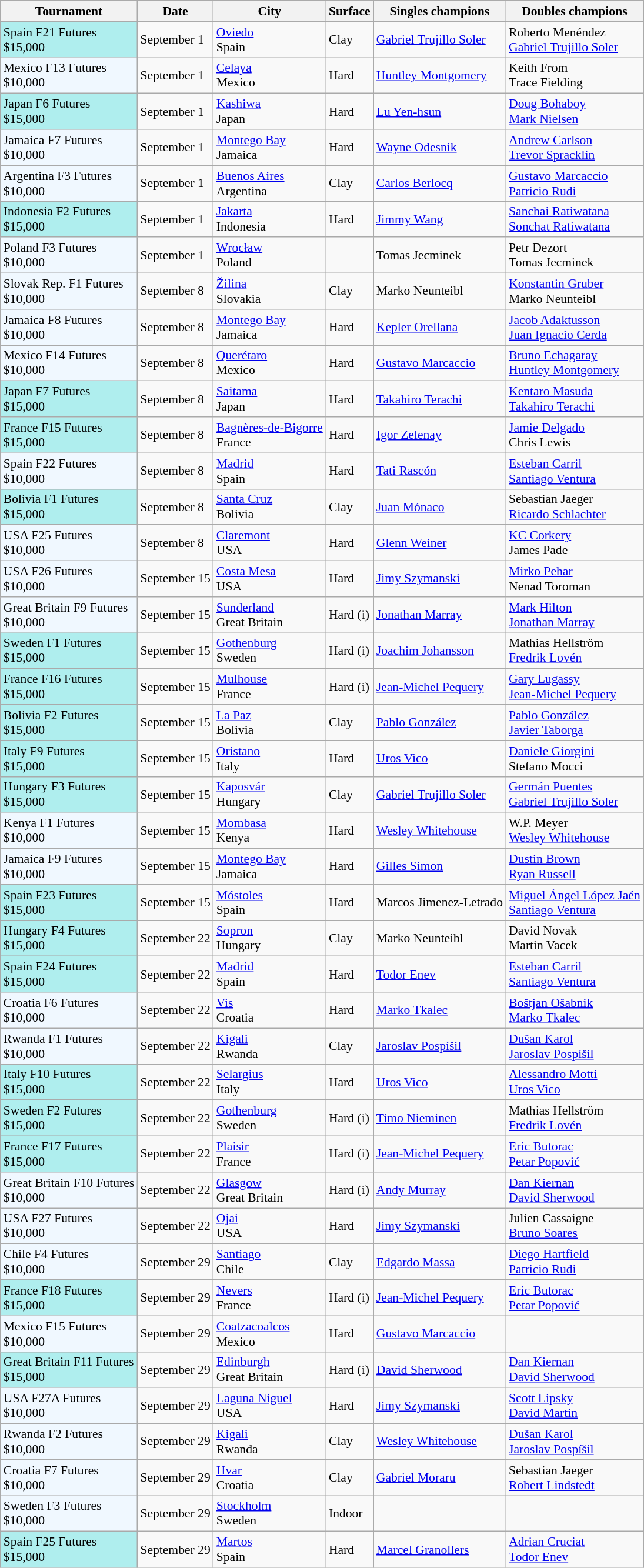<table class="sortable wikitable" style="font-size:90%">
<tr>
<th>Tournament</th>
<th>Date</th>
<th>City</th>
<th>Surface</th>
<th>Singles champions</th>
<th>Doubles champions</th>
</tr>
<tr>
<td style="background:#afeeee;">Spain F21 Futures<br>$15,000</td>
<td>September 1</td>
<td><a href='#'>Oviedo</a><br>Spain</td>
<td>Clay</td>
<td> <a href='#'>Gabriel Trujillo Soler</a></td>
<td> Roberto Menéndez <br> <a href='#'>Gabriel Trujillo Soler</a></td>
</tr>
<tr>
<td style="background:#f0f8ff;">Mexico F13 Futures<br>$10,000</td>
<td>September 1</td>
<td><a href='#'>Celaya</a><br>Mexico</td>
<td>Hard</td>
<td> <a href='#'>Huntley Montgomery</a></td>
<td> Keith From <br> Trace Fielding</td>
</tr>
<tr>
<td style="background:#afeeee;">Japan F6 Futures<br>$15,000</td>
<td>September 1</td>
<td><a href='#'>Kashiwa</a><br>Japan</td>
<td>Hard</td>
<td> <a href='#'>Lu Yen-hsun</a></td>
<td> <a href='#'>Doug Bohaboy</a> <br> <a href='#'>Mark Nielsen</a></td>
</tr>
<tr>
<td style="background:#f0f8ff;">Jamaica F7 Futures<br>$10,000</td>
<td>September 1</td>
<td><a href='#'>Montego Bay</a><br>Jamaica</td>
<td>Hard</td>
<td> <a href='#'>Wayne Odesnik</a></td>
<td> <a href='#'>Andrew Carlson</a> <br> <a href='#'>Trevor Spracklin</a></td>
</tr>
<tr>
<td style="background:#f0f8ff;">Argentina F3 Futures<br>$10,000</td>
<td>September 1</td>
<td><a href='#'>Buenos Aires</a><br>Argentina</td>
<td>Clay</td>
<td> <a href='#'>Carlos Berlocq</a></td>
<td> <a href='#'>Gustavo Marcaccio</a> <br> <a href='#'>Patricio Rudi</a></td>
</tr>
<tr>
<td style="background:#afeeee;">Indonesia F2 Futures<br>$15,000</td>
<td>September 1</td>
<td><a href='#'>Jakarta</a><br>Indonesia</td>
<td>Hard</td>
<td> <a href='#'>Jimmy Wang</a></td>
<td> <a href='#'>Sanchai Ratiwatana</a> <br> <a href='#'>Sonchat Ratiwatana</a></td>
</tr>
<tr>
<td style="background:#f0f8ff;">Poland F3 Futures<br>$10,000</td>
<td>September 1</td>
<td><a href='#'>Wrocław</a><br>Poland</td>
<td></td>
<td> Tomas Jecminek</td>
<td> Petr Dezort <br> Tomas Jecminek</td>
</tr>
<tr>
<td style="background:#f0f8ff;">Slovak Rep. F1 Futures<br>$10,000</td>
<td>September 8</td>
<td><a href='#'>Žilina</a><br>Slovakia</td>
<td>Clay</td>
<td> Marko Neunteibl</td>
<td> <a href='#'>Konstantin Gruber</a> <br> Marko Neunteibl</td>
</tr>
<tr>
<td style="background:#f0f8ff;">Jamaica F8 Futures<br>$10,000</td>
<td>September 8</td>
<td><a href='#'>Montego Bay</a><br>Jamaica</td>
<td>Hard</td>
<td> <a href='#'>Kepler Orellana</a></td>
<td> <a href='#'>Jacob Adaktusson</a> <br> <a href='#'>Juan Ignacio Cerda</a></td>
</tr>
<tr>
<td style="background:#f0f8ff;">Mexico F14 Futures<br>$10,000</td>
<td>September 8</td>
<td><a href='#'>Querétaro</a><br>Mexico</td>
<td>Hard</td>
<td> <a href='#'>Gustavo Marcaccio</a></td>
<td> <a href='#'>Bruno Echagaray</a> <br> <a href='#'>Huntley Montgomery</a></td>
</tr>
<tr>
<td style="background:#afeeee;">Japan F7 Futures<br>$15,000</td>
<td>September 8</td>
<td><a href='#'>Saitama</a><br>Japan</td>
<td>Hard</td>
<td> <a href='#'>Takahiro Terachi</a></td>
<td> <a href='#'>Kentaro Masuda</a> <br> <a href='#'>Takahiro Terachi</a></td>
</tr>
<tr>
<td style="background:#afeeee;">France F15 Futures<br>$15,000</td>
<td>September 8</td>
<td><a href='#'>Bagnères-de-Bigorre</a><br>France</td>
<td>Hard</td>
<td> <a href='#'>Igor Zelenay</a></td>
<td> <a href='#'>Jamie Delgado</a><br> Chris Lewis</td>
</tr>
<tr>
<td style="background:#f0f8ff;">Spain F22 Futures<br>$10,000</td>
<td>September 8</td>
<td><a href='#'>Madrid</a><br>Spain</td>
<td>Hard</td>
<td> <a href='#'>Tati Rascón</a></td>
<td> <a href='#'>Esteban Carril</a> <br> <a href='#'>Santiago Ventura</a></td>
</tr>
<tr>
<td style="background:#afeeee;">Bolivia F1 Futures<br>$15,000</td>
<td>September 8</td>
<td><a href='#'>Santa Cruz</a><br>Bolivia</td>
<td>Clay</td>
<td> <a href='#'>Juan Mónaco</a></td>
<td> Sebastian Jaeger <br> <a href='#'>Ricardo Schlachter</a></td>
</tr>
<tr>
<td style="background:#f0f8ff;">USA F25 Futures<br>$10,000</td>
<td>September 8</td>
<td><a href='#'>Claremont</a><br>USA</td>
<td>Hard</td>
<td> <a href='#'>Glenn Weiner</a></td>
<td> <a href='#'>KC Corkery</a> <br> James Pade</td>
</tr>
<tr>
<td style="background:#f0f8ff;">USA F26 Futures<br>$10,000</td>
<td>September 15</td>
<td><a href='#'>Costa Mesa</a><br>USA</td>
<td>Hard</td>
<td> <a href='#'>Jimy Szymanski</a></td>
<td> <a href='#'>Mirko Pehar</a> <br> Nenad Toroman</td>
</tr>
<tr>
<td style="background:#f0f8ff;">Great Britain F9 Futures<br>$10,000</td>
<td>September 15</td>
<td><a href='#'>Sunderland</a><br>Great Britain</td>
<td>Hard (i)</td>
<td> <a href='#'>Jonathan Marray</a></td>
<td> <a href='#'>Mark Hilton</a> <br> <a href='#'>Jonathan Marray</a></td>
</tr>
<tr>
<td style="background:#afeeee;">Sweden F1 Futures<br>$15,000</td>
<td>September 15</td>
<td><a href='#'>Gothenburg</a><br>Sweden</td>
<td>Hard (i)</td>
<td> <a href='#'>Joachim Johansson</a></td>
<td> Mathias Hellström <br> <a href='#'>Fredrik Lovén</a></td>
</tr>
<tr>
<td style="background:#afeeee;">France F16 Futures<br>$15,000</td>
<td>September 15</td>
<td><a href='#'>Mulhouse</a><br>France</td>
<td>Hard (i)</td>
<td> <a href='#'>Jean-Michel Pequery</a></td>
<td> <a href='#'>Gary Lugassy</a> <br> <a href='#'>Jean-Michel Pequery</a></td>
</tr>
<tr>
<td style="background:#afeeee;">Bolivia F2 Futures<br>$15,000</td>
<td>September 15</td>
<td><a href='#'>La Paz</a><br>Bolivia</td>
<td>Clay</td>
<td> <a href='#'>Pablo González</a></td>
<td> <a href='#'>Pablo González</a> <br> <a href='#'>Javier Taborga</a></td>
</tr>
<tr>
<td style="background:#afeeee;">Italy F9 Futures<br>$15,000</td>
<td>September 15</td>
<td><a href='#'>Oristano</a><br>Italy</td>
<td>Hard</td>
<td> <a href='#'>Uros Vico</a></td>
<td> <a href='#'>Daniele Giorgini</a> <br> Stefano Mocci</td>
</tr>
<tr>
<td style="background:#afeeee;">Hungary F3 Futures<br>$15,000</td>
<td>September 15</td>
<td><a href='#'>Kaposvár</a><br>Hungary</td>
<td>Clay</td>
<td> <a href='#'>Gabriel Trujillo Soler</a></td>
<td> <a href='#'>Germán Puentes</a> <br> <a href='#'>Gabriel Trujillo Soler</a></td>
</tr>
<tr>
<td style="background:#f0f8ff;">Kenya F1 Futures<br>$10,000</td>
<td>September 15</td>
<td><a href='#'>Mombasa</a><br>Kenya</td>
<td>Hard</td>
<td> <a href='#'>Wesley Whitehouse</a></td>
<td> W.P. Meyer <br> <a href='#'>Wesley Whitehouse</a></td>
</tr>
<tr>
<td style="background:#f0f8ff;">Jamaica F9 Futures<br>$10,000</td>
<td>September 15</td>
<td><a href='#'>Montego Bay</a><br>Jamaica</td>
<td>Hard</td>
<td> <a href='#'>Gilles Simon</a></td>
<td> <a href='#'>Dustin Brown</a><br> <a href='#'>Ryan Russell</a></td>
</tr>
<tr>
<td style="background:#afeeee;">Spain F23 Futures<br>$15,000</td>
<td>September 15</td>
<td><a href='#'>Móstoles</a><br>Spain</td>
<td>Hard</td>
<td> Marcos Jimenez-Letrado</td>
<td> <a href='#'>Miguel Ángel López Jaén</a> <br> <a href='#'>Santiago Ventura</a></td>
</tr>
<tr>
<td style="background:#afeeee;">Hungary F4 Futures<br>$15,000</td>
<td>September 22</td>
<td><a href='#'>Sopron</a><br>Hungary</td>
<td>Clay</td>
<td> Marko Neunteibl</td>
<td> David Novak <br> Martin Vacek</td>
</tr>
<tr>
<td style="background:#afeeee;">Spain F24 Futures<br>$15,000</td>
<td>September 22</td>
<td><a href='#'>Madrid</a><br>Spain</td>
<td>Hard</td>
<td> <a href='#'>Todor Enev</a></td>
<td> <a href='#'>Esteban Carril</a> <br> <a href='#'>Santiago Ventura</a></td>
</tr>
<tr>
<td style="background:#f0f8ff;">Croatia F6 Futures<br>$10,000</td>
<td>September 22</td>
<td><a href='#'>Vis</a><br>Croatia</td>
<td>Hard</td>
<td> <a href='#'>Marko Tkalec</a></td>
<td> <a href='#'>Boštjan Ošabnik</a> <br> <a href='#'>Marko Tkalec</a></td>
</tr>
<tr>
<td style="background:#f0f8ff;">Rwanda F1 Futures<br>$10,000</td>
<td>September 22</td>
<td><a href='#'>Kigali</a><br>Rwanda</td>
<td>Clay</td>
<td> <a href='#'>Jaroslav Pospíšil</a></td>
<td> <a href='#'>Dušan Karol</a> <br> <a href='#'>Jaroslav Pospíšil</a></td>
</tr>
<tr>
<td style="background:#afeeee;">Italy F10 Futures<br>$15,000</td>
<td>September 22</td>
<td><a href='#'>Selargius</a><br>Italy</td>
<td>Hard</td>
<td> <a href='#'>Uros Vico</a></td>
<td> <a href='#'>Alessandro Motti</a> <br> <a href='#'>Uros Vico</a></td>
</tr>
<tr>
<td style="background:#afeeee;">Sweden F2 Futures<br>$15,000</td>
<td>September 22</td>
<td><a href='#'>Gothenburg</a><br>Sweden</td>
<td>Hard (i)</td>
<td> <a href='#'>Timo Nieminen</a></td>
<td> Mathias Hellström <br> <a href='#'>Fredrik Lovén</a></td>
</tr>
<tr>
<td style="background:#afeeee;">France F17 Futures<br>$15,000</td>
<td>September 22</td>
<td><a href='#'>Plaisir</a><br>France</td>
<td>Hard (i)</td>
<td> <a href='#'>Jean-Michel Pequery</a></td>
<td> <a href='#'>Eric Butorac</a> <br> <a href='#'>Petar Popović</a></td>
</tr>
<tr>
<td style="background:#f0f8ff;">Great Britain F10 Futures<br>$10,000</td>
<td>September 22</td>
<td><a href='#'>Glasgow</a><br>Great Britain</td>
<td>Hard (i)</td>
<td> <a href='#'>Andy Murray</a></td>
<td> <a href='#'>Dan Kiernan</a> <br> <a href='#'>David Sherwood</a></td>
</tr>
<tr>
<td style="background:#f0f8ff;">USA F27 Futures<br>$10,000</td>
<td>September 22</td>
<td><a href='#'>Ojai</a><br>USA</td>
<td>Hard</td>
<td> <a href='#'>Jimy Szymanski</a></td>
<td> Julien Cassaigne <br> <a href='#'>Bruno Soares</a></td>
</tr>
<tr>
<td style="background:#f0f8ff;">Chile F4 Futures<br>$10,000</td>
<td>September 29</td>
<td><a href='#'>Santiago</a><br>Chile</td>
<td>Clay</td>
<td> <a href='#'>Edgardo Massa</a></td>
<td> <a href='#'>Diego Hartfield</a> <br> <a href='#'>Patricio Rudi</a></td>
</tr>
<tr>
<td style="background:#afeeee;">France F18 Futures<br>$15,000</td>
<td>September 29</td>
<td><a href='#'>Nevers</a><br>France</td>
<td>Hard (i)</td>
<td> <a href='#'>Jean-Michel Pequery</a></td>
<td> <a href='#'>Eric Butorac</a> <br> <a href='#'>Petar Popović</a></td>
</tr>
<tr>
<td style="background:#f0f8ff;">Mexico F15 Futures<br>$10,000</td>
<td>September 29</td>
<td><a href='#'>Coatzacoalcos</a><br>Mexico</td>
<td>Hard</td>
<td> <a href='#'>Gustavo Marcaccio</a></td>
<td></td>
</tr>
<tr>
<td style="background:#afeeee;">Great Britain F11 Futures<br>$15,000</td>
<td>September 29</td>
<td><a href='#'>Edinburgh</a><br>Great Britain</td>
<td>Hard (i)</td>
<td> <a href='#'>David Sherwood</a></td>
<td> <a href='#'>Dan Kiernan</a> <br> <a href='#'>David Sherwood</a></td>
</tr>
<tr>
<td style="background:#f0f8ff;">USA F27A Futures<br>$10,000</td>
<td>September 29</td>
<td><a href='#'>Laguna Niguel</a><br>USA</td>
<td>Hard</td>
<td> <a href='#'>Jimy Szymanski</a></td>
<td> <a href='#'>Scott Lipsky</a> <br> <a href='#'>David Martin</a></td>
</tr>
<tr>
<td style="background:#f0f8ff;">Rwanda F2 Futures<br>$10,000</td>
<td>September 29</td>
<td><a href='#'>Kigali</a><br>Rwanda</td>
<td>Clay</td>
<td> <a href='#'>Wesley Whitehouse</a></td>
<td> <a href='#'>Dušan Karol</a> <br> <a href='#'>Jaroslav Pospíšil</a></td>
</tr>
<tr>
<td style="background:#f0f8ff;">Croatia F7 Futures<br>$10,000</td>
<td>September 29</td>
<td><a href='#'>Hvar</a><br>Croatia</td>
<td>Clay</td>
<td> <a href='#'>Gabriel Moraru</a></td>
<td> Sebastian Jaeger <br> <a href='#'>Robert Lindstedt</a></td>
</tr>
<tr>
<td style="background:#f0f8ff;">Sweden F3 Futures<br>$10,000</td>
<td>September 29</td>
<td><a href='#'>Stockholm</a><br>Sweden</td>
<td>Indoor</td>
<td></td>
<td></td>
</tr>
<tr>
<td style="background:#afeeee;">Spain F25 Futures<br>$15,000</td>
<td>September 29</td>
<td><a href='#'>Martos</a><br>Spain</td>
<td>Hard</td>
<td> <a href='#'>Marcel Granollers</a></td>
<td> <a href='#'>Adrian Cruciat</a> <br> <a href='#'>Todor Enev</a></td>
</tr>
</table>
